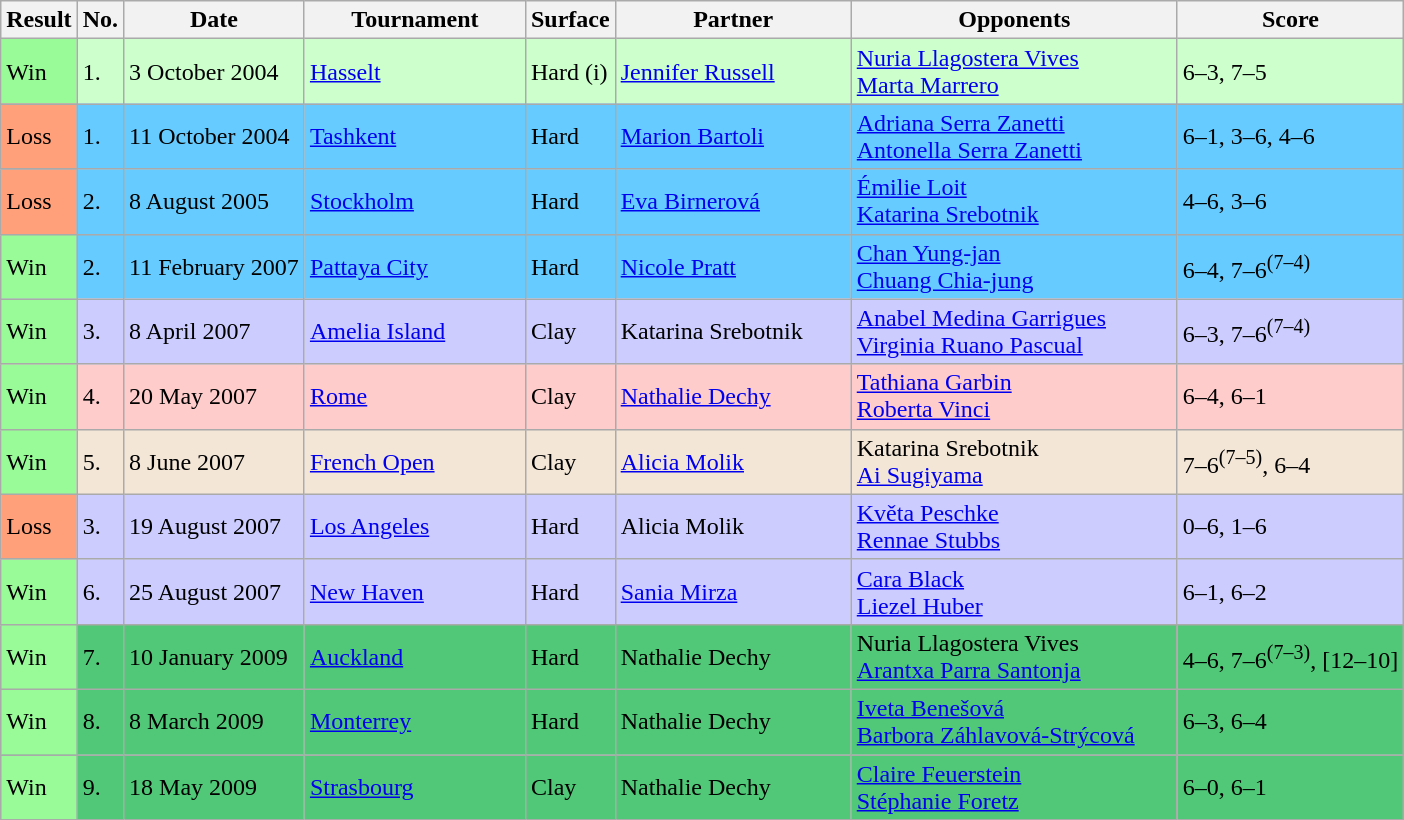<table class="sortable wikitable">
<tr>
<th>Result</th>
<th>No.</th>
<th>Date</th>
<th width=140>Tournament</th>
<th>Surface</th>
<th width=150>Partner</th>
<th width=210>Opponents</th>
<th class="unsortable">Score</th>
</tr>
<tr bgcolor="#CCFFCC">
<td style="background:#98fb98;">Win</td>
<td>1.</td>
<td>3 October 2004</td>
<td><a href='#'>Hasselt</a></td>
<td>Hard (i)</td>
<td> <a href='#'>Jennifer Russell</a></td>
<td> <a href='#'>Nuria Llagostera Vives</a> <br>  <a href='#'>Marta Marrero</a></td>
<td>6–3, 7–5</td>
</tr>
<tr style="background:#66ccff;">
<td style="background:#ffa07a;">Loss</td>
<td>1.</td>
<td>11 October 2004</td>
<td><a href='#'>Tashkent</a></td>
<td>Hard</td>
<td> <a href='#'>Marion Bartoli</a></td>
<td> <a href='#'>Adriana Serra Zanetti</a> <br>  <a href='#'>Antonella Serra Zanetti</a></td>
<td>6–1, 3–6, 4–6</td>
</tr>
<tr style="background:#66ccff;">
<td style="background:#ffa07a;">Loss</td>
<td>2.</td>
<td>8 August 2005</td>
<td><a href='#'>Stockholm</a></td>
<td>Hard</td>
<td> <a href='#'>Eva Birnerová</a></td>
<td> <a href='#'>Émilie Loit</a> <br>  <a href='#'>Katarina Srebotnik</a></td>
<td>4–6, 3–6</td>
</tr>
<tr style="background:#66ccff;">
<td style="background:#98fb98;">Win</td>
<td>2.</td>
<td>11 February 2007</td>
<td><a href='#'>Pattaya City</a></td>
<td>Hard</td>
<td> <a href='#'>Nicole Pratt</a></td>
<td> <a href='#'>Chan Yung-jan</a> <br>  <a href='#'>Chuang Chia-jung</a></td>
<td>6–4, 7–6<sup>(7–4)</sup></td>
</tr>
<tr style="background:#ccccff;">
<td style="background:#98fb98;">Win</td>
<td>3.</td>
<td>8 April 2007</td>
<td><a href='#'>Amelia Island</a></td>
<td>Clay</td>
<td> Katarina Srebotnik</td>
<td> <a href='#'>Anabel Medina Garrigues</a> <br>  <a href='#'>Virginia Ruano Pascual</a></td>
<td>6–3, 7–6<sup>(7–4)</sup></td>
</tr>
<tr bgcolor="#FFCCCC">
<td style="background:#98fb98;">Win</td>
<td>4.</td>
<td>20 May 2007</td>
<td><a href='#'>Rome</a></td>
<td>Clay</td>
<td> <a href='#'>Nathalie Dechy</a></td>
<td> <a href='#'>Tathiana Garbin</a> <br>  <a href='#'>Roberta Vinci</a></td>
<td>6–4, 6–1</td>
</tr>
<tr bgcolor="#f3e6d7">
<td style="background:#98fb98;">Win</td>
<td>5.</td>
<td>8 June 2007</td>
<td><a href='#'>French Open</a></td>
<td>Clay</td>
<td> <a href='#'>Alicia Molik</a></td>
<td> Katarina Srebotnik <br>  <a href='#'>Ai Sugiyama</a></td>
<td>7–6<sup>(7–5)</sup>, 6–4</td>
</tr>
<tr style="background:#ccccff;">
<td style="background:#ffa07a;">Loss</td>
<td>3.</td>
<td>19 August 2007</td>
<td><a href='#'>Los Angeles</a></td>
<td>Hard</td>
<td> Alicia Molik</td>
<td> <a href='#'>Květa Peschke</a> <br>  <a href='#'>Rennae Stubbs</a></td>
<td>0–6, 1–6</td>
</tr>
<tr style="background:#ccccff;">
<td style="background:#98fb98;">Win</td>
<td>6.</td>
<td>25 August 2007</td>
<td><a href='#'>New Haven</a></td>
<td>Hard</td>
<td> <a href='#'>Sania Mirza</a></td>
<td> <a href='#'>Cara Black</a> <br>  <a href='#'>Liezel Huber</a></td>
<td>6–1, 6–2</td>
</tr>
<tr bgcolor="#50C878">
<td style="background:#98fb98;">Win</td>
<td>7.</td>
<td>10 January 2009</td>
<td><a href='#'>Auckland</a></td>
<td>Hard</td>
<td> Nathalie Dechy</td>
<td> Nuria Llagostera Vives <br>  <a href='#'>Arantxa Parra Santonja</a></td>
<td>4–6, 7–6<sup>(7–3)</sup>, [12–10]</td>
</tr>
<tr bgcolor="#50C878">
<td style="background:#98fb98;">Win</td>
<td>8.</td>
<td>8 March 2009</td>
<td><a href='#'>Monterrey</a></td>
<td>Hard</td>
<td> Nathalie Dechy</td>
<td> <a href='#'>Iveta Benešová</a> <br>  <a href='#'>Barbora Záhlavová-Strýcová</a></td>
<td>6–3, 6–4</td>
</tr>
<tr bgcolor="#50C878">
<td style="background:#98fb98;">Win</td>
<td>9.</td>
<td>18 May 2009</td>
<td><a href='#'>Strasbourg</a></td>
<td>Clay</td>
<td> Nathalie Dechy</td>
<td> <a href='#'>Claire Feuerstein</a> <br>  <a href='#'>Stéphanie Foretz</a></td>
<td>6–0, 6–1</td>
</tr>
</table>
